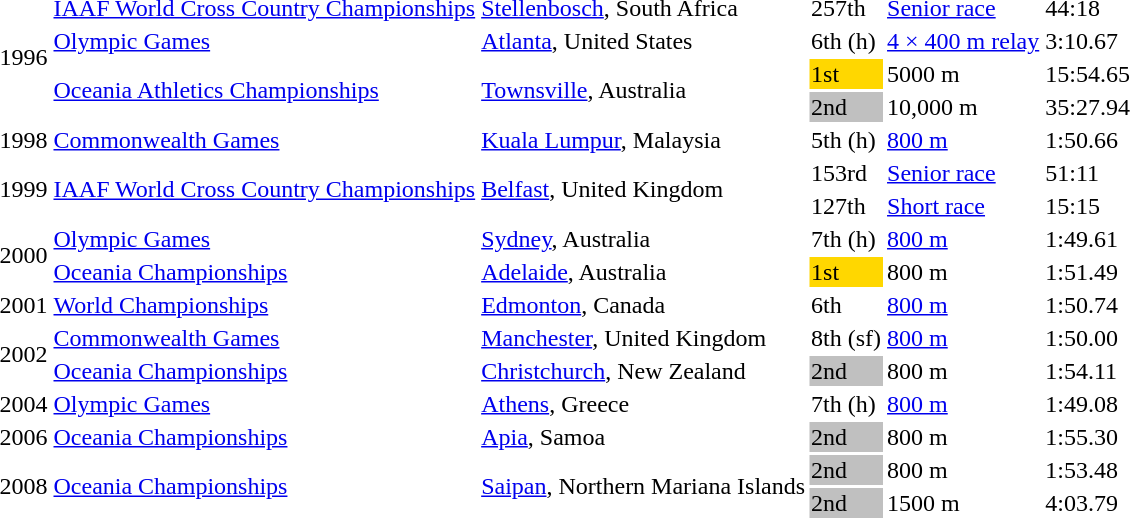<table>
<tr>
<td rowspan=4>1996</td>
<td><a href='#'>IAAF World Cross Country Championships</a></td>
<td><a href='#'>Stellenbosch</a>, South Africa</td>
<td>257th</td>
<td><a href='#'>Senior race</a></td>
<td>44:18</td>
</tr>
<tr>
<td><a href='#'>Olympic Games</a></td>
<td><a href='#'>Atlanta</a>, United States</td>
<td>6th (h)</td>
<td><a href='#'>4 × 400 m relay</a></td>
<td>3:10.67</td>
</tr>
<tr>
<td rowspan=2><a href='#'>Oceania Athletics Championships</a></td>
<td rowspan=2><a href='#'>Townsville</a>, Australia</td>
<td bgcolor=gold>1st</td>
<td>5000 m</td>
<td>15:54.65</td>
</tr>
<tr>
<td bgcolor=silver>2nd</td>
<td>10,000 m</td>
<td>35:27.94</td>
</tr>
<tr>
<td>1998</td>
<td><a href='#'>Commonwealth Games</a></td>
<td><a href='#'>Kuala Lumpur</a>, Malaysia</td>
<td>5th (h)</td>
<td><a href='#'>800 m</a></td>
<td>1:50.66</td>
</tr>
<tr>
<td rowspan=2>1999</td>
<td rowspan=2><a href='#'>IAAF World Cross Country Championships</a></td>
<td rowspan=2><a href='#'>Belfast</a>, United Kingdom</td>
<td>153rd</td>
<td><a href='#'>Senior race</a></td>
<td>51:11</td>
</tr>
<tr>
<td>127th</td>
<td><a href='#'>Short race</a></td>
<td>15:15</td>
</tr>
<tr>
<td rowspan=2>2000</td>
<td><a href='#'>Olympic Games</a></td>
<td><a href='#'>Sydney</a>, Australia</td>
<td>7th (h)</td>
<td><a href='#'>800 m</a></td>
<td>1:49.61</td>
</tr>
<tr>
<td><a href='#'>Oceania Championships</a></td>
<td><a href='#'>Adelaide</a>, Australia</td>
<td bgcolor=gold>1st</td>
<td>800 m</td>
<td>1:51.49</td>
</tr>
<tr>
<td>2001</td>
<td><a href='#'>World Championships</a></td>
<td><a href='#'>Edmonton</a>, Canada</td>
<td>6th</td>
<td><a href='#'>800 m</a></td>
<td>1:50.74</td>
</tr>
<tr>
<td rowspan=2>2002</td>
<td><a href='#'>Commonwealth Games</a></td>
<td><a href='#'>Manchester</a>, United Kingdom</td>
<td>8th (sf)</td>
<td><a href='#'>800 m</a></td>
<td>1:50.00</td>
</tr>
<tr>
<td><a href='#'>Oceania Championships</a></td>
<td><a href='#'>Christchurch</a>, New Zealand</td>
<td bgcolor=silver>2nd</td>
<td>800 m</td>
<td>1:54.11</td>
</tr>
<tr>
<td>2004</td>
<td><a href='#'>Olympic Games</a></td>
<td><a href='#'>Athens</a>, Greece</td>
<td>7th (h)</td>
<td><a href='#'>800 m</a></td>
<td>1:49.08</td>
</tr>
<tr>
<td>2006</td>
<td><a href='#'>Oceania Championships</a></td>
<td><a href='#'>Apia</a>, Samoa</td>
<td bgcolor=silver>2nd</td>
<td>800 m</td>
<td>1:55.30</td>
</tr>
<tr>
<td rowspan=2>2008</td>
<td rowspan=2><a href='#'>Oceania Championships</a></td>
<td rowspan=2><a href='#'>Saipan</a>, Northern Mariana Islands</td>
<td bgcolor=silver>2nd</td>
<td>800 m</td>
<td>1:53.48</td>
</tr>
<tr>
<td bgcolor=silver>2nd</td>
<td>1500 m</td>
<td>4:03.79</td>
</tr>
</table>
